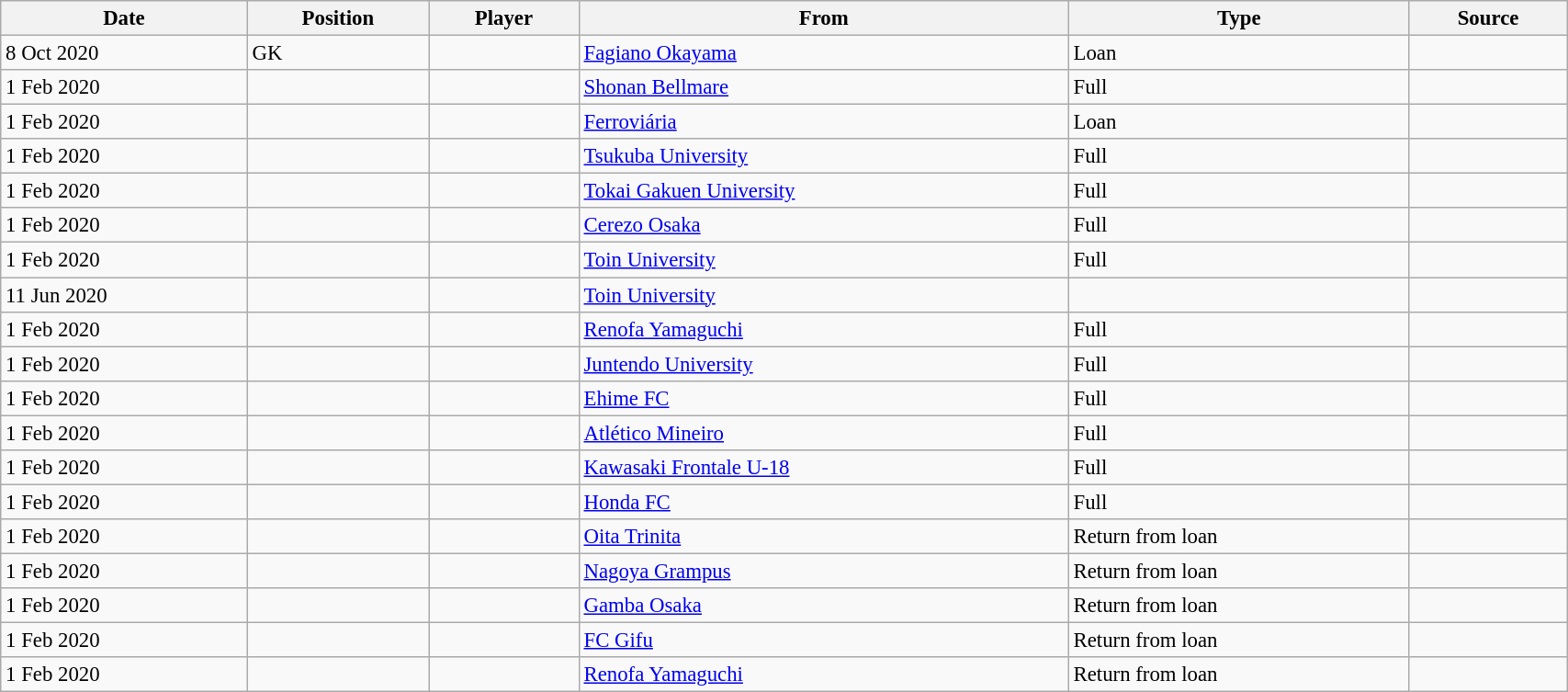<table class="wikitable sortable" style="width:90%; text-align:center; font-size:95%; text-align:left;">
<tr>
<th>Date</th>
<th>Position</th>
<th>Player</th>
<th>From</th>
<th>Type</th>
<th>Source</th>
</tr>
<tr>
<td>8 Oct 2020</td>
<td>GK</td>
<td></td>
<td> <a href='#'>Fagiano Okayama</a></td>
<td>Loan</td>
<td></td>
</tr>
<tr>
<td>1 Feb 2020</td>
<td></td>
<td></td>
<td> <a href='#'>Shonan Bellmare</a></td>
<td>Full</td>
<td></td>
</tr>
<tr>
<td>1 Feb 2020</td>
<td></td>
<td></td>
<td> <a href='#'>Ferroviária</a></td>
<td>Loan</td>
<td></td>
</tr>
<tr>
<td>1 Feb 2020</td>
<td></td>
<td></td>
<td> <a href='#'>Tsukuba University</a></td>
<td>Full</td>
<td></td>
</tr>
<tr>
<td>1 Feb 2020</td>
<td></td>
<td></td>
<td> <a href='#'>Tokai Gakuen University</a></td>
<td>Full</td>
<td></td>
</tr>
<tr>
<td>1 Feb 2020</td>
<td></td>
<td></td>
<td> <a href='#'>Cerezo Osaka</a></td>
<td>Full</td>
<td></td>
</tr>
<tr>
<td>1 Feb 2020</td>
<td></td>
<td></td>
<td> <a href='#'>Toin University</a></td>
<td>Full</td>
<td></td>
</tr>
<tr>
<td>11 Jun 2020</td>
<td></td>
<td></td>
<td> <a href='#'>Toin University</a></td>
<td></td>
<td></td>
</tr>
<tr>
<td>1 Feb 2020</td>
<td></td>
<td></td>
<td> <a href='#'>Renofa Yamaguchi</a></td>
<td>Full</td>
<td></td>
</tr>
<tr>
<td>1 Feb 2020</td>
<td></td>
<td></td>
<td> <a href='#'>Juntendo University</a></td>
<td>Full</td>
<td></td>
</tr>
<tr>
<td>1 Feb 2020</td>
<td></td>
<td></td>
<td> <a href='#'>Ehime FC</a></td>
<td>Full</td>
<td></td>
</tr>
<tr>
<td>1 Feb 2020</td>
<td></td>
<td></td>
<td> <a href='#'>Atlético Mineiro</a></td>
<td>Full</td>
<td></td>
</tr>
<tr>
<td>1 Feb 2020</td>
<td></td>
<td></td>
<td> <a href='#'>Kawasaki Frontale U-18</a></td>
<td>Full</td>
<td></td>
</tr>
<tr>
<td>1 Feb 2020</td>
<td></td>
<td></td>
<td> <a href='#'>Honda FC</a></td>
<td>Full</td>
<td></td>
</tr>
<tr>
<td>1 Feb 2020</td>
<td></td>
<td></td>
<td> <a href='#'>Oita Trinita</a></td>
<td>Return from loan</td>
<td></td>
</tr>
<tr>
<td>1 Feb 2020</td>
<td></td>
<td></td>
<td> <a href='#'>Nagoya Grampus</a></td>
<td>Return from loan</td>
<td></td>
</tr>
<tr>
<td>1 Feb 2020</td>
<td></td>
<td></td>
<td> <a href='#'>Gamba Osaka</a></td>
<td>Return from loan</td>
<td></td>
</tr>
<tr>
<td>1 Feb 2020</td>
<td></td>
<td></td>
<td> <a href='#'>FC Gifu</a></td>
<td>Return from loan</td>
<td></td>
</tr>
<tr>
<td>1 Feb 2020</td>
<td></td>
<td></td>
<td> <a href='#'>Renofa Yamaguchi</a></td>
<td>Return from loan</td>
<td></td>
</tr>
</table>
